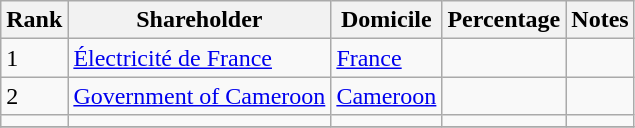<table class="wikitable sortable">
<tr>
<th style="width:2em;">Rank</th>
<th>Shareholder</th>
<th>Domicile</th>
<th>Percentage</th>
<th>Notes</th>
</tr>
<tr>
<td>1</td>
<td><a href='#'>Électricité de France</a></td>
<td><a href='#'>France</a></td>
<td></td>
<td></td>
</tr>
<tr>
<td>2</td>
<td><a href='#'>Government of Cameroon</a></td>
<td><a href='#'>Cameroon</a></td>
<td></td>
<td></td>
</tr>
<tr>
<td></td>
<td></td>
<td></td>
<td></td>
<td></td>
</tr>
<tr>
</tr>
</table>
